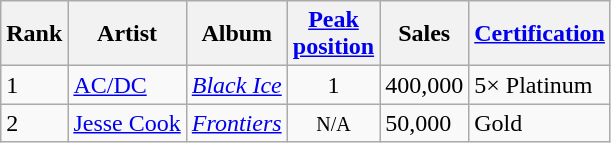<table class="wikitable sortable">
<tr>
<th>Rank</th>
<th>Artist</th>
<th>Album</th>
<th><a href='#'>Peak<br>position</a></th>
<th>Sales</th>
<th><a href='#'>Certification</a></th>
</tr>
<tr>
<td>1</td>
<td><a href='#'>AC/DC</a></td>
<td><em><a href='#'>Black Ice</a></em></td>
<td style="text-align:center;">1</td>
<td>400,000</td>
<td>5× Platinum</td>
</tr>
<tr>
<td>2</td>
<td><a href='#'>Jesse Cook</a></td>
<td><em><a href='#'>Frontiers</a></em></td>
<td style="text-align:center;"><span><small>N/A</small></span></td>
<td>50,000</td>
<td>Gold</td>
</tr>
</table>
